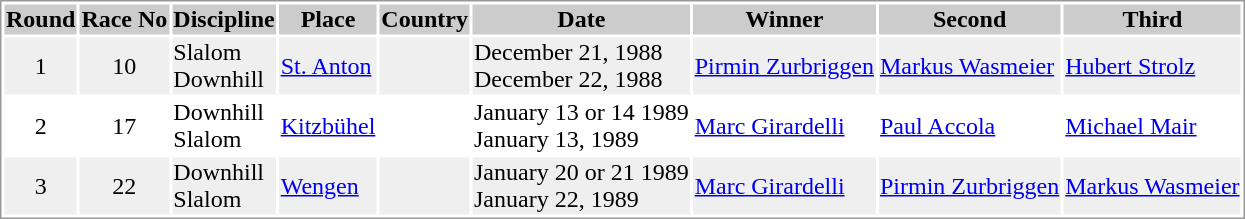<table border="0" style="border: 1px solid #999; background-color:#FFFFFF; text-align:center">
<tr align="center" bgcolor="#CCCCCC">
<th>Round</th>
<th>Race No</th>
<th>Discipline</th>
<th>Place</th>
<th>Country</th>
<th>Date</th>
<th>Winner</th>
<th>Second</th>
<th>Third</th>
</tr>
<tr bgcolor="#EFEFEF">
<td>1</td>
<td>10</td>
<td align="left">Slalom<br>Downhill</td>
<td align="left"><a href='#'>St. Anton</a></td>
<td align="left"></td>
<td align="left">December 21, 1988<br>December 22, 1988</td>
<td align="left"> <a href='#'>Pirmin Zurbriggen</a></td>
<td align="left"> <a href='#'>Markus Wasmeier</a></td>
<td align="left"> <a href='#'>Hubert Strolz</a></td>
</tr>
<tr>
<td>2</td>
<td>17</td>
<td align="left">Downhill<br>Slalom</td>
<td align="left"><a href='#'>Kitzbühel</a></td>
<td align="left"></td>
<td align="left">January 13 or 14 1989<br>January 13, 1989</td>
<td align="left"> <a href='#'>Marc Girardelli</a></td>
<td align="left"> <a href='#'>Paul Accola</a></td>
<td align="left"> <a href='#'>Michael Mair</a></td>
</tr>
<tr bgcolor="#EFEFEF">
<td>3</td>
<td>22</td>
<td align="left">Downhill<br>Slalom</td>
<td align="left"><a href='#'>Wengen</a></td>
<td align="left"></td>
<td align="left">January 20 or 21 1989<br>January 22, 1989</td>
<td align="left"> <a href='#'>Marc Girardelli</a></td>
<td align="left"> <a href='#'>Pirmin Zurbriggen</a></td>
<td align="left"> <a href='#'>Markus Wasmeier</a></td>
</tr>
</table>
